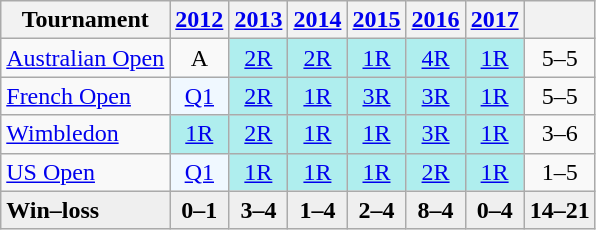<table class=wikitable style=text-align:center>
<tr>
<th>Tournament</th>
<th><a href='#'>2012</a></th>
<th><a href='#'>2013</a></th>
<th><a href='#'>2014</a></th>
<th><a href='#'>2015</a></th>
<th><a href='#'>2016</a></th>
<th><a href='#'>2017</a></th>
<th></th>
</tr>
<tr>
<td style="text-align:left;"><a href='#'>Australian Open</a></td>
<td>A</td>
<td style="background:#afeeee;"><a href='#'>2R</a></td>
<td style="background:#afeeee;"><a href='#'>2R</a></td>
<td style="background:#afeeee;"><a href='#'>1R</a></td>
<td style="background:#afeeee;"><a href='#'>4R</a></td>
<td style="background:#afeeee;"><a href='#'>1R</a></td>
<td>5–5</td>
</tr>
<tr>
<td style="text-align:left;"><a href='#'>French Open</a></td>
<td style="background:#f0f8ff;"><a href='#'>Q1</a></td>
<td style="background:#afeeee;"><a href='#'>2R</a></td>
<td style="background:#afeeee;"><a href='#'>1R</a></td>
<td style="background:#afeeee;"><a href='#'>3R</a></td>
<td style="background:#afeeee;"><a href='#'>3R</a></td>
<td style="background:#afeeee;"><a href='#'>1R</a></td>
<td>5–5</td>
</tr>
<tr>
<td style="text-align:left;"><a href='#'>Wimbledon</a></td>
<td style="background:#afeeee;"><a href='#'>1R</a></td>
<td style="background:#afeeee;"><a href='#'>2R</a></td>
<td style="background:#afeeee;"><a href='#'>1R</a></td>
<td style="background:#afeeee;"><a href='#'>1R</a></td>
<td style="background:#afeeee;"><a href='#'>3R</a></td>
<td style="background:#afeeee;"><a href='#'>1R</a></td>
<td>3–6</td>
</tr>
<tr>
<td style="text-align:left;"><a href='#'>US Open</a></td>
<td style="background:#f0f8ff;"><a href='#'>Q1</a></td>
<td style="background:#afeeee;"><a href='#'>1R</a></td>
<td style="background:#afeeee;"><a href='#'>1R</a></td>
<td style="background:#afeeee;"><a href='#'>1R</a></td>
<td style="background:#afeeee;"><a href='#'>2R</a></td>
<td style="background:#afeeee;"><a href='#'>1R</a></td>
<td>1–5</td>
</tr>
<tr style="font-weight:bold; background:#efefef;">
<td style="text-align:left;">Win–loss</td>
<td>0–1</td>
<td>3–4</td>
<td>1–4</td>
<td>2–4</td>
<td>8–4</td>
<td>0–4</td>
<td>14–21</td>
</tr>
</table>
